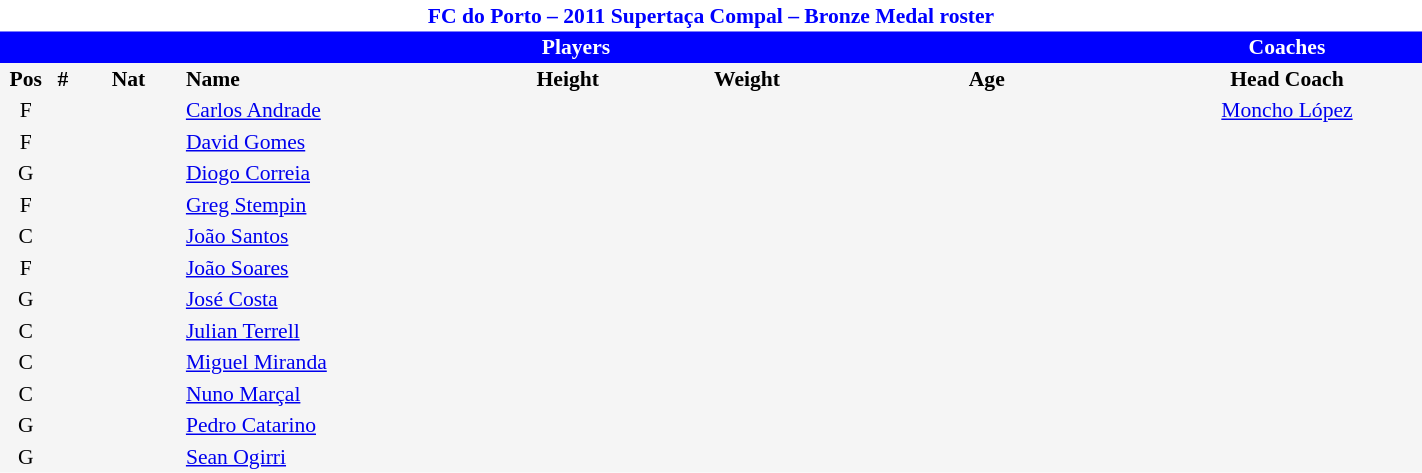<table border=0 cellpadding=2 cellspacing=0  |- bgcolor=#f5f5f5 style="text-align:center; font-size:90%;" width=75%>
<tr>
<td colspan="8" style="background: white; color: blue"><strong>FC do Porto – 2011 Supertaça Compal – Bronze Medal roster</strong></td>
</tr>
<tr>
<td colspan="7" style="background: blue; color: white"><strong>Players</strong></td>
<td style="background: blue; color: white"><strong>Coaches</strong></td>
</tr>
<tr style="background=#f5f5f5; color: black">
<th width=5px>Pos</th>
<th width=5px>#</th>
<th width=50px>Nat</th>
<th width=135px align=left>Name</th>
<th width=100px>Height</th>
<th width=70px>Weight</th>
<th width=160px>Age</th>
<th width=130px>Head Coach</th>
</tr>
<tr>
<td>F</td>
<td></td>
<td></td>
<td align=left><a href='#'>Carlos Andrade</a></td>
<td><span></span></td>
<td></td>
<td><span></span></td>
<td> <a href='#'>Moncho López</a></td>
</tr>
<tr>
<td>F</td>
<td></td>
<td></td>
<td align=left><a href='#'>David Gomes</a></td>
<td><span></span></td>
<td></td>
<td><span></span></td>
</tr>
<tr>
<td>G</td>
<td></td>
<td></td>
<td align=left><a href='#'>Diogo Correia</a></td>
<td><span></span></td>
<td></td>
<td><span></span></td>
<td></td>
</tr>
<tr>
<td>F</td>
<td></td>
<td></td>
<td align=left><a href='#'>Greg Stempin</a></td>
<td><span></span></td>
<td></td>
<td><span></span></td>
<td></td>
</tr>
<tr>
<td>C</td>
<td></td>
<td></td>
<td align=left><a href='#'>João Santos</a></td>
<td><span></span></td>
<td></td>
<td><span></span></td>
</tr>
<tr>
<td>F</td>
<td></td>
<td></td>
<td align=left><a href='#'>João Soares</a></td>
<td><span></span></td>
<td></td>
<td><span></span></td>
</tr>
<tr>
<td>G</td>
<td></td>
<td></td>
<td align=left><a href='#'>José Costa</a></td>
<td><span></span></td>
<td></td>
<td><span></span></td>
</tr>
<tr>
<td>C</td>
<td></td>
<td></td>
<td align=left><a href='#'>Julian Terrell</a></td>
<td><span></span></td>
<td></td>
<td><span></span></td>
</tr>
<tr>
<td>C</td>
<td></td>
<td></td>
<td align=left><a href='#'>Miguel Miranda</a></td>
<td><span></span></td>
<td></td>
<td><span></span></td>
</tr>
<tr>
<td>C</td>
<td></td>
<td></td>
<td align=left><a href='#'>Nuno Marçal</a></td>
<td><span></span></td>
<td></td>
<td><span></span></td>
</tr>
<tr>
<td>G</td>
<td></td>
<td></td>
<td align=left><a href='#'>Pedro Catarino</a></td>
<td><span></span></td>
<td></td>
<td><span></span></td>
</tr>
<tr>
<td>G</td>
<td></td>
<td></td>
<td align=left><a href='#'>Sean Ogirri</a></td>
<td><span></span></td>
<td></td>
<td><span></span></td>
</tr>
</table>
